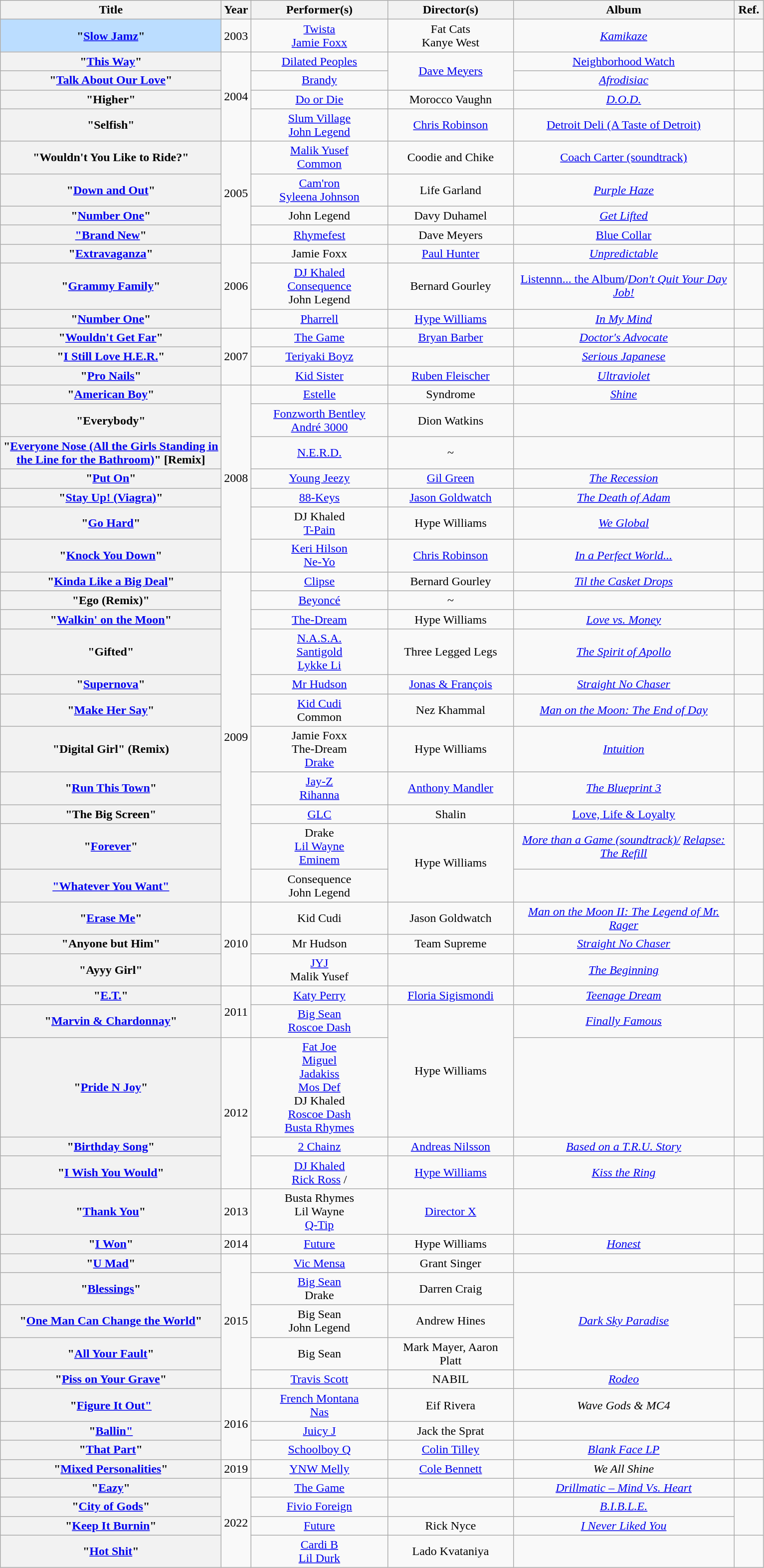<table class="wikitable plainrowheaders" style="text-align:center;">
<tr>
<th scope="col" style="width:18em;">Title</th>
<th scope="col" style="width:1em;">Year</th>
<th scope="col" style="width: 11em;">Performer(s)</th>
<th scope="col" style="width: 10em;">Director(s)</th>
<th scope="col" style="width: 18em;">Album</th>
<th scope="col" style="width: 2em;" class="unsortable">Ref.</th>
</tr>
<tr>
<th style="background:#bdf;" scope="row">"<a href='#'>Slow Jamz</a>"</th>
<td>2003</td>
<td><a href='#'>Twista</a><br><a href='#'>Jamie Foxx</a></td>
<td>Fat Cats<br>Kanye West</td>
<td><em><a href='#'>Kamikaze</a></em></td>
<td></td>
</tr>
<tr>
<th scope="row">"<a href='#'>This Way</a>"</th>
<td rowspan="4">2004</td>
<td><a href='#'>Dilated Peoples</a></td>
<td rowspan="2"><a href='#'>Dave Meyers</a></td>
<td><a href='#'>Neighborhood Watch</a></td>
<td></td>
</tr>
<tr>
<th scope="row">"<a href='#'>Talk About Our Love</a>"</th>
<td><a href='#'>Brandy</a></td>
<td><em><a href='#'>Afrodisiac</a></em></td>
<td></td>
</tr>
<tr>
<th scope="row">"Higher"</th>
<td><a href='#'>Do or Die</a></td>
<td>Morocco Vaughn</td>
<td><em><a href='#'>D.O.D.</a></em></td>
<td></td>
</tr>
<tr>
<th scope="row">"Selfish"</th>
<td><a href='#'>Slum Village</a><br><a href='#'>John Legend</a></td>
<td><a href='#'>Chris Robinson</a></td>
<td><a href='#'>Detroit Deli (A Taste of Detroit)</a></td>
<td></td>
</tr>
<tr>
<th scope="row">"Wouldn't You Like to Ride?"</th>
<td rowspan="4">2005</td>
<td><a href='#'>Malik Yusef</a><br><a href='#'>Common</a></td>
<td>Coodie and Chike</td>
<td><a href='#'>Coach Carter (soundtrack)</a></td>
<td></td>
</tr>
<tr>
<th scope="row">"<a href='#'>Down and Out</a>"</th>
<td><a href='#'>Cam'ron</a><br><a href='#'>Syleena Johnson</a></td>
<td>Life Garland</td>
<td><em><a href='#'>Purple Haze</a></em></td>
<td></td>
</tr>
<tr>
<th scope="row">"<a href='#'>Number One</a>"</th>
<td>John Legend</td>
<td>Davy Duhamel</td>
<td><em><a href='#'>Get Lifted</a></em></td>
<td></td>
</tr>
<tr>
<th scope="row"><a href='#'>"Brand New</a>"</th>
<td><a href='#'>Rhymefest</a></td>
<td>Dave Meyers</td>
<td><a href='#'>Blue Collar</a></td>
<td></td>
</tr>
<tr>
<th scope="row">"<a href='#'>Extravaganza</a>"</th>
<td rowspan="3">2006</td>
<td>Jamie Foxx</td>
<td><a href='#'>Paul Hunter</a></td>
<td><em><a href='#'>Unpredictable</a></em></td>
<td></td>
</tr>
<tr>
<th scope="row">"<a href='#'>Grammy Family</a>"</th>
<td><a href='#'>DJ Khaled</a><br><a href='#'>Consequence</a><br>John Legend</td>
<td>Bernard Gourley</td>
<td><a href='#'>Listennn... the Album</a>/<em><a href='#'>Don't Quit Your Day Job!</a></em></td>
<td></td>
</tr>
<tr>
<th scope="row">"<a href='#'>Number One</a>"</th>
<td><a href='#'>Pharrell</a></td>
<td><a href='#'>Hype Williams</a></td>
<td><em><a href='#'>In My Mind</a></em></td>
<td></td>
</tr>
<tr>
<th scope="row">"<a href='#'>Wouldn't Get Far</a>"</th>
<td rowspan="3">2007</td>
<td><a href='#'>The Game</a></td>
<td><a href='#'>Bryan Barber</a></td>
<td><em><a href='#'>Doctor's Advocate</a></em></td>
<td></td>
</tr>
<tr>
<th scope="row">"<a href='#'>I Still Love H.E.R.</a>"</th>
<td><a href='#'>Teriyaki Boyz</a></td>
<td></td>
<td><em><a href='#'>Serious Japanese</a></em></td>
<td></td>
</tr>
<tr>
<th scope="row">"<a href='#'>Pro Nails</a>"</th>
<td><a href='#'>Kid Sister</a></td>
<td><a href='#'>Ruben Fleischer</a></td>
<td><em><a href='#'>Ultraviolet</a></em></td>
<td></td>
</tr>
<tr>
<th scope="row">"<a href='#'>American Boy</a>"</th>
<td rowspan="7">2008</td>
<td><a href='#'>Estelle</a></td>
<td>Syndrome</td>
<td><em><a href='#'>Shine</a></em></td>
<td></td>
</tr>
<tr>
<th scope="row">"Everybody"</th>
<td><a href='#'>Fonzworth Bentley</a><br><a href='#'>André 3000</a></td>
<td>Dion Watkins</td>
<td></td>
<td></td>
</tr>
<tr>
<th>"<a href='#'>Everyone Nose (All the Girls Standing in the Line for the Bathroom)</a>" [Remix]</th>
<td><a href='#'>N.E.R.D.</a></td>
<td>~</td>
<td></td>
<td></td>
</tr>
<tr>
<th scope="row">"<a href='#'>Put On</a>"</th>
<td><a href='#'>Young Jeezy</a></td>
<td><a href='#'>Gil Green</a></td>
<td><em><a href='#'>The Recession</a></em></td>
<td></td>
</tr>
<tr>
<th scope="row">"<a href='#'>Stay Up! (Viagra)</a>"</th>
<td><a href='#'>88-Keys</a></td>
<td><a href='#'>Jason Goldwatch</a></td>
<td><em><a href='#'>The Death of Adam</a></em></td>
<td></td>
</tr>
<tr>
<th scope="row">"<a href='#'>Go Hard</a>"</th>
<td>DJ Khaled<br> <a href='#'>T-Pain</a></td>
<td>Hype Williams</td>
<td><em><a href='#'>We Global</a></em></td>
<td></td>
</tr>
<tr>
<th scope="row">"<a href='#'>Knock You Down</a>"</th>
<td><a href='#'>Keri Hilson</a><br><a href='#'>Ne-Yo</a></td>
<td><a href='#'>Chris Robinson</a></td>
<td><em><a href='#'>In a Perfect World...</a></em></td>
<td></td>
</tr>
<tr>
<th scope="row">"<a href='#'>Kinda Like a Big Deal</a>"</th>
<td rowspan="11">2009</td>
<td><a href='#'>Clipse</a></td>
<td>Bernard Gourley</td>
<td><em><a href='#'>Til the Casket Drops</a></em></td>
<td></td>
</tr>
<tr>
<th>"Ego (Remix)"</th>
<td><a href='#'>Beyoncé</a></td>
<td>~</td>
<td></td>
<td></td>
</tr>
<tr>
<th scope="row">"<a href='#'>Walkin' on the Moon</a>"</th>
<td><a href='#'>The-Dream</a></td>
<td>Hype Williams</td>
<td><em><a href='#'>Love vs. Money</a></em></td>
<td></td>
</tr>
<tr>
<th scope="row">"Gifted"</th>
<td><a href='#'>N.A.S.A.</a><br><a href='#'>Santigold</a><br><a href='#'>Lykke Li</a></td>
<td>Three Legged Legs</td>
<td><em><a href='#'>The Spirit of Apollo</a></em></td>
<td></td>
</tr>
<tr>
<th scope="row">"<a href='#'>Supernova</a>"</th>
<td><a href='#'>Mr Hudson</a></td>
<td><a href='#'>Jonas & François</a></td>
<td><em><a href='#'>Straight No Chaser</a></em></td>
<td></td>
</tr>
<tr>
<th scope="row">"<a href='#'>Make Her Say</a>"</th>
<td><a href='#'>Kid Cudi</a><br>Common</td>
<td>Nez Khammal</td>
<td><em><a href='#'>Man on the Moon: The End of Day</a></em></td>
<td></td>
</tr>
<tr>
<th scope="row">"Digital Girl" (Remix)</th>
<td>Jamie Foxx<br>The-Dream<br><a href='#'>Drake</a></td>
<td>Hype Williams</td>
<td><em><a href='#'>Intuition</a></em></td>
<td></td>
</tr>
<tr>
<th scope="row">"<a href='#'>Run This Town</a>"</th>
<td><a href='#'>Jay-Z</a><br><a href='#'>Rihanna</a></td>
<td><a href='#'>Anthony Mandler</a></td>
<td><em><a href='#'>The Blueprint 3</a></em></td>
<td></td>
</tr>
<tr>
<th scope="row">"The Big Screen"</th>
<td><a href='#'>GLC</a></td>
<td>Shalin</td>
<td><a href='#'>Love, Life & Loyalty</a></td>
<td></td>
</tr>
<tr>
<th scope="row">"<a href='#'>Forever</a>"</th>
<td>Drake<br><a href='#'>Lil Wayne</a><br><a href='#'>Eminem</a></td>
<td rowspan="2">Hype Williams</td>
<td><em><a href='#'>More than a Game (soundtrack)/</a> <a href='#'>Relapse: The Refill</a></em></td>
<td></td>
</tr>
<tr>
<th scope="row"><a href='#'>"Whatever You Want"</a></th>
<td>Consequence<br>John Legend</td>
<td></td>
<td></td>
</tr>
<tr>
<th scope="row">"<a href='#'>Erase Me</a>"</th>
<td rowspan="3">2010</td>
<td>Kid Cudi</td>
<td>Jason Goldwatch</td>
<td><em><a href='#'>Man on the Moon II: The Legend of Mr. Rager</a></em></td>
<td></td>
</tr>
<tr>
<th scope="row">"Anyone but Him"</th>
<td>Mr Hudson</td>
<td>Team Supreme</td>
<td><em><a href='#'>Straight No Chaser</a></em></td>
<td></td>
</tr>
<tr>
<th scope="row">"Ayyy Girl"</th>
<td><a href='#'>JYJ</a><br>Malik Yusef</td>
<td></td>
<td><em><a href='#'>The Beginning</a></em></td>
<td></td>
</tr>
<tr>
<th scope="row">"<a href='#'>E.T.</a>"</th>
<td rowspan="2">2011</td>
<td><a href='#'>Katy Perry</a></td>
<td><a href='#'>Floria Sigismondi</a></td>
<td><em><a href='#'>Teenage Dream</a></em></td>
<td></td>
</tr>
<tr>
<th scope="row">"<a href='#'>Marvin & Chardonnay</a>"</th>
<td><a href='#'>Big Sean</a><br><a href='#'>Roscoe Dash</a></td>
<td rowspan="2">Hype Williams</td>
<td><a href='#'><em>Finally Famous</em></a></td>
<td></td>
</tr>
<tr>
<th scope="row">"<a href='#'>Pride N Joy</a>"</th>
<td rowspan="3">2012</td>
<td><a href='#'>Fat Joe</a><br><a href='#'>Miguel</a><br><a href='#'>Jadakiss</a><br><a href='#'>Mos Def</a><br>DJ Khaled<br><a href='#'>Roscoe Dash</a><br><a href='#'>Busta Rhymes</a></td>
<td></td>
<td></td>
</tr>
<tr>
<th scope="row">"<a href='#'>Birthday Song</a>"</th>
<td><a href='#'>2 Chainz</a></td>
<td><a href='#'>Andreas Nilsson</a></td>
<td><em><a href='#'>Based on a T.R.U. Story</a></em></td>
<td></td>
</tr>
<tr>
<th scope="row">"<a href='#'>I Wish You Would</a>"</th>
<td><a href='#'>DJ Khaled</a><br><a href='#'>Rick Ross</a> /</td>
<td><a href='#'>Hype Williams</a></td>
<td><em><a href='#'>Kiss the Ring</a></em></td>
<td></td>
</tr>
<tr>
<th scope="row">"<a href='#'>Thank You</a>"</th>
<td>2013</td>
<td>Busta Rhymes<br>Lil Wayne<br><a href='#'>Q-Tip</a></td>
<td><a href='#'>Director X</a></td>
<td></td>
<td></td>
</tr>
<tr>
<th scope="row">"<a href='#'>I Won</a>"</th>
<td>2014</td>
<td><a href='#'>Future</a></td>
<td>Hype Williams</td>
<td><em><a href='#'>Honest</a></em></td>
<td></td>
</tr>
<tr>
<th scope="row">"<a href='#'>U Mad</a>"</th>
<td rowspan="5">2015</td>
<td><a href='#'>Vic Mensa</a></td>
<td>Grant Singer</td>
<td></td>
<td></td>
</tr>
<tr>
<th scope="row">"<a href='#'>Blessings</a>"</th>
<td><a href='#'>Big Sean</a><br>Drake</td>
<td>Darren Craig</td>
<td rowspan="3"><em><a href='#'>Dark Sky Paradise</a></em></td>
<td></td>
</tr>
<tr>
<th scope="row">"<a href='#'>One Man Can Change the World</a>"</th>
<td>Big Sean<br>John Legend</td>
<td>Andrew Hines</td>
<td></td>
</tr>
<tr>
<th scope="row">"<a href='#'>All Your Fault</a>"</th>
<td>Big Sean</td>
<td>Mark Mayer, Aaron Platt</td>
<td></td>
</tr>
<tr>
<th scope="row">"<a href='#'>Piss on Your Grave</a>"</th>
<td><a href='#'>Travis Scott</a></td>
<td>NABIL</td>
<td><em><a href='#'>Rodeo</a></em></td>
<td></td>
</tr>
<tr>
<th scope="row">"<a href='#'>Figure It Out"</a></th>
<td rowspan="3">2016</td>
<td><a href='#'>French Montana</a><br><a href='#'>Nas</a></td>
<td>Eif Rivera</td>
<td><em>Wave Gods & MC4</em></td>
<td></td>
</tr>
<tr>
<th>"<a href='#'>Ballin"</a></th>
<td><a href='#'>Juicy J</a></td>
<td>Jack the Sprat</td>
<td></td>
<td></td>
</tr>
<tr>
<th scope="row">"<a href='#'>That Part</a>"</th>
<td><a href='#'>Schoolboy Q</a></td>
<td><a href='#'>Colin Tilley</a></td>
<td><em><a href='#'>Blank Face LP</a></em></td>
<td></td>
</tr>
<tr>
<th scope="row">"<a href='#'>Mixed Personalities</a>"</th>
<td>2019</td>
<td><a href='#'>YNW Melly</a></td>
<td><a href='#'>Cole Bennett</a></td>
<td><em>We All Shine</em></td>
<td></td>
</tr>
<tr>
<th scope="row">"<a href='#'>Eazy</a>"</th>
<td rowspan="4">2022</td>
<td><a href='#'>The Game</a></td>
<td></td>
<td><em><a href='#'>Drillmatic – Mind Vs. Heart</a></em></td>
<td></td>
</tr>
<tr>
<th scope="row">"<a href='#'>City of Gods</a>"</th>
<td><a href='#'>Fivio Foreign</a></td>
<td></td>
<td><em><a href='#'>B.I.B.L.E.</a></em></td>
</tr>
<tr>
<th scope="row">"<a href='#'>Keep It Burnin</a>"</th>
<td><a href='#'>Future</a></td>
<td>Rick Nyce</td>
<td><em><a href='#'>I Never Liked You</a></em></td>
</tr>
<tr>
<th scope="row">"<a href='#'>Hot Shit</a>"</th>
<td><a href='#'>Cardi B</a><br><a href='#'>Lil Durk</a></td>
<td>Lado Kvataniya</td>
<td></td>
<td></td>
</tr>
</table>
